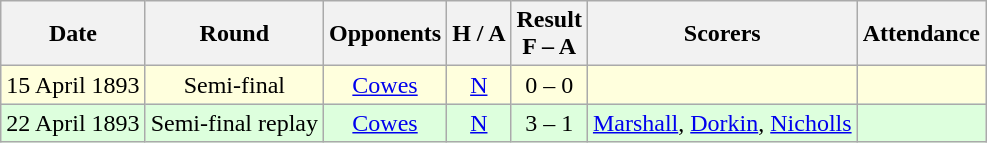<table class="wikitable" style="text-align:center">
<tr>
<th>Date</th>
<th>Round</th>
<th>Opponents</th>
<th>H / A</th>
<th>Result<br>F – A</th>
<th>Scorers</th>
<th>Attendance</th>
</tr>
<tr bgcolor="#ffffdd">
<td>15 April 1893</td>
<td>Semi-final</td>
<td><a href='#'>Cowes</a></td>
<td><a href='#'>N</a></td>
<td>0 – 0</td>
<td></td>
<td></td>
</tr>
<tr bgcolor="#ddffdd">
<td>22 April 1893</td>
<td>Semi-final replay</td>
<td><a href='#'>Cowes</a></td>
<td><a href='#'>N</a></td>
<td>3 – 1</td>
<td><a href='#'>Marshall</a>, <a href='#'>Dorkin</a>, <a href='#'>Nicholls</a></td>
<td></td>
</tr>
</table>
